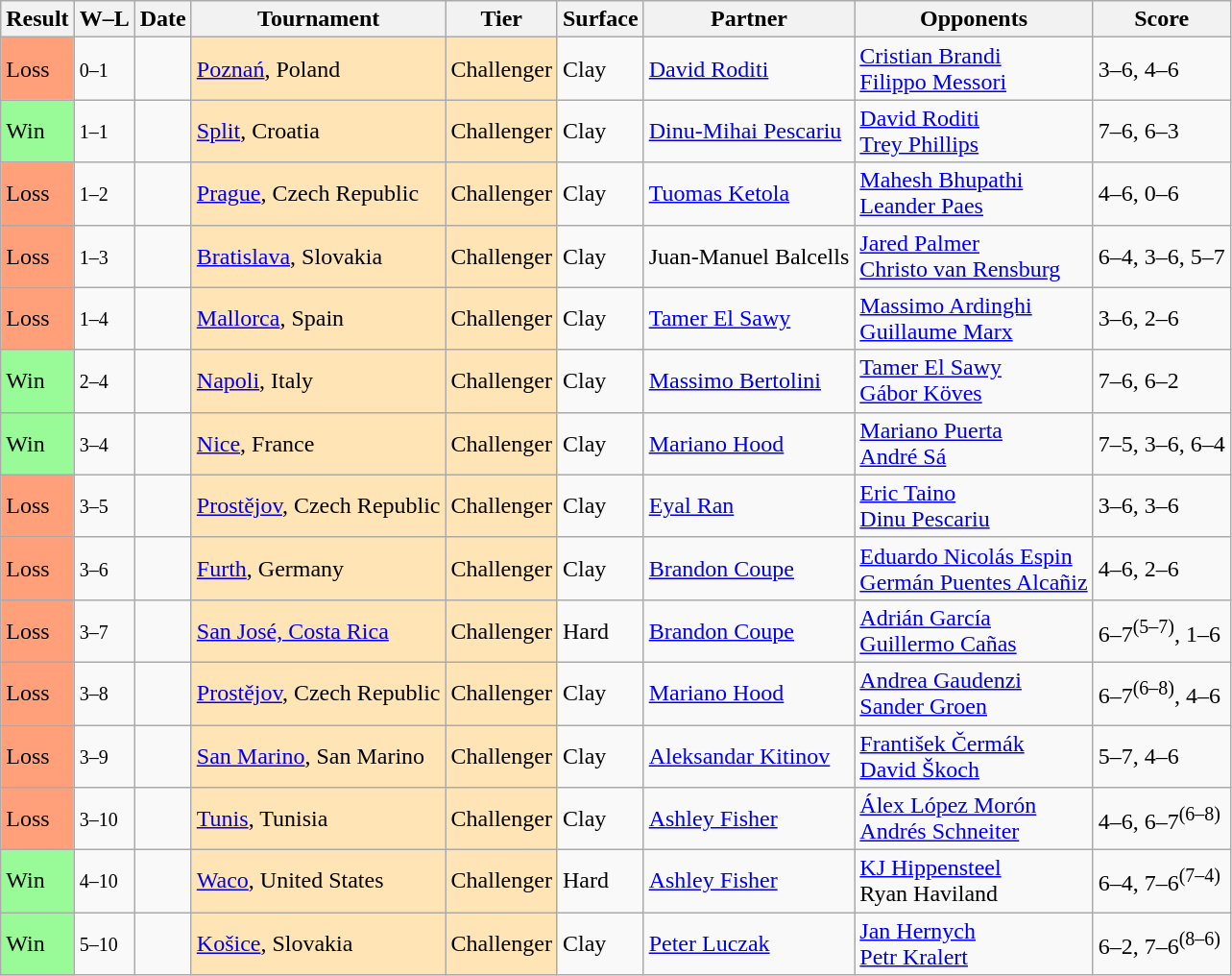<table class="sortable wikitable">
<tr>
<th>Result</th>
<th class="unsortable">W–L</th>
<th>Date</th>
<th>Tournament</th>
<th>Tier</th>
<th>Surface</th>
<th>Partner</th>
<th>Opponents</th>
<th class="unsortable">Score</th>
</tr>
<tr>
<td bgcolor=FFA07A>Loss</td>
<td><small>0–1</small></td>
<td></td>
<td style="background:moccasin;"><a href='#'>Poznań</a>, Poland</td>
<td style="background:moccasin;">Challenger</td>
<td>Clay</td>
<td> <a href='#'>David Roditi</a></td>
<td> <a href='#'>Cristian Brandi</a> <br>  <a href='#'>Filippo Messori</a></td>
<td>3–6, 4–6</td>
</tr>
<tr>
<td bgcolor=98FB98>Win</td>
<td><small>1–1</small></td>
<td></td>
<td style="background:moccasin;"><a href='#'>Split</a>, Croatia</td>
<td style="background:moccasin;">Challenger</td>
<td>Clay</td>
<td> <a href='#'>Dinu-Mihai Pescariu</a></td>
<td> <a href='#'>David Roditi</a> <br>  <a href='#'>Trey Phillips</a></td>
<td>7–6, 6–3</td>
</tr>
<tr>
<td bgcolor=FFA07A>Loss</td>
<td><small>1–2</small></td>
<td></td>
<td style="background:moccasin;"><a href='#'>Prague</a>, Czech Republic</td>
<td style="background:moccasin;">Challenger</td>
<td>Clay</td>
<td> <a href='#'>Tuomas Ketola</a></td>
<td> <a href='#'>Mahesh Bhupathi</a> <br>  <a href='#'>Leander Paes</a></td>
<td>4–6, 0–6</td>
</tr>
<tr>
<td bgcolor=FFA07A>Loss</td>
<td><small>1–3</small></td>
<td></td>
<td style="background:moccasin;"><a href='#'>Bratislava</a>, Slovakia</td>
<td style="background:moccasin;">Challenger</td>
<td>Clay</td>
<td> Juan-Manuel Balcells</td>
<td> <a href='#'>Jared Palmer</a> <br>  <a href='#'>Christo van Rensburg</a></td>
<td>6–4, 3–6, 5–7</td>
</tr>
<tr>
<td bgcolor=FFA07A>Loss</td>
<td><small>1–4</small></td>
<td></td>
<td style="background:moccasin;"><a href='#'>Mallorca</a>, Spain</td>
<td style="background:moccasin;">Challenger</td>
<td>Clay</td>
<td> <a href='#'>Tamer El Sawy</a></td>
<td> <a href='#'>Massimo Ardinghi</a> <br>  <a href='#'>Guillaume Marx</a></td>
<td>3–6, 2–6</td>
</tr>
<tr>
<td bgcolor=98FB98>Win</td>
<td><small>2–4</small></td>
<td></td>
<td style="background:moccasin;"><a href='#'>Napoli</a>, Italy</td>
<td style="background:moccasin;">Challenger</td>
<td>Clay</td>
<td> <a href='#'>Massimo Bertolini</a></td>
<td> <a href='#'>Tamer El Sawy</a> <br>  <a href='#'>Gábor Köves</a></td>
<td>7–6, 6–2</td>
</tr>
<tr>
<td bgcolor=98FB98>Win</td>
<td><small>3–4</small></td>
<td></td>
<td style="background:moccasin;"><a href='#'>Nice</a>, France</td>
<td style="background:moccasin;">Challenger</td>
<td>Clay</td>
<td> <a href='#'>Mariano Hood</a></td>
<td> <a href='#'>Mariano Puerta</a> <br>  <a href='#'>André Sá</a></td>
<td>7–5, 3–6, 6–4</td>
</tr>
<tr>
<td bgcolor=FFA07A>Loss</td>
<td><small>3–5</small></td>
<td></td>
<td style="background:moccasin;"><a href='#'>Prostějov</a>, Czech Republic</td>
<td style="background:moccasin;">Challenger</td>
<td>Clay</td>
<td> <a href='#'>Eyal Ran</a></td>
<td> <a href='#'>Eric Taino</a> <br>  <a href='#'>Dinu Pescariu</a></td>
<td>3–6, 3–6</td>
</tr>
<tr>
<td bgcolor=FFA07A>Loss</td>
<td><small>3–6</small></td>
<td></td>
<td style="background:moccasin;"><a href='#'>Furth</a>, Germany</td>
<td style="background:moccasin;">Challenger</td>
<td>Clay</td>
<td> <a href='#'>Brandon Coupe</a></td>
<td> <a href='#'>Eduardo Nicolás Espin</a> <br>  <a href='#'>Germán Puentes Alcañiz</a></td>
<td>4–6, 2–6</td>
</tr>
<tr>
<td bgcolor=FFA07A>Loss</td>
<td><small>3–7</small></td>
<td></td>
<td style="background:moccasin;"><a href='#'>San José, Costa Rica</a></td>
<td style="background:moccasin;">Challenger</td>
<td>Hard</td>
<td> <a href='#'>Brandon Coupe</a></td>
<td> <a href='#'>Adrián García</a> <br>  <a href='#'>Guillermo Cañas</a></td>
<td>6–7<sup>(5–7)</sup>, 1–6</td>
</tr>
<tr>
<td bgcolor=FFA07A>Loss</td>
<td><small>3–8</small></td>
<td></td>
<td style="background:moccasin;"><a href='#'>Prostějov</a>, Czech Republic</td>
<td style="background:moccasin;">Challenger</td>
<td>Clay</td>
<td> <a href='#'>Mariano Hood</a></td>
<td> <a href='#'>Andrea Gaudenzi</a> <br>  <a href='#'>Sander Groen</a></td>
<td>6–7<sup>(6–8)</sup>, 4–6</td>
</tr>
<tr>
<td bgcolor=FFA07A>Loss</td>
<td><small>3–9</small></td>
<td></td>
<td style="background:moccasin;"><a href='#'>San Marino</a>, San Marino</td>
<td style="background:moccasin;">Challenger</td>
<td>Clay</td>
<td> <a href='#'>Aleksandar Kitinov</a></td>
<td> <a href='#'>František Čermák</a> <br>  <a href='#'>David Škoch</a></td>
<td>5–7, 4–6</td>
</tr>
<tr>
<td bgcolor=FFA07A>Loss</td>
<td><small>3–10</small></td>
<td></td>
<td style="background:moccasin;"><a href='#'>Tunis</a>, Tunisia</td>
<td style="background:moccasin;">Challenger</td>
<td>Clay</td>
<td> <a href='#'>Ashley Fisher</a></td>
<td> <a href='#'>Álex López Morón</a> <br>  <a href='#'>Andrés Schneiter</a></td>
<td>4–6, 6–7<sup>(6–8)</sup></td>
</tr>
<tr>
<td bgcolor=98FB98>Win</td>
<td><small>4–10</small></td>
<td></td>
<td style="background:moccasin;"><a href='#'>Waco</a>, United States</td>
<td style="background:moccasin;">Challenger</td>
<td>Hard</td>
<td> <a href='#'>Ashley Fisher</a></td>
<td> <a href='#'>KJ Hippensteel</a> <br>  Ryan Haviland</td>
<td>6–4, 7–6<sup>(7–4)</sup></td>
</tr>
<tr>
<td bgcolor=98FB98>Win</td>
<td><small>5–10</small></td>
<td></td>
<td style="background:moccasin;"><a href='#'>Košice</a>, Slovakia</td>
<td style="background:moccasin;">Challenger</td>
<td>Clay</td>
<td> <a href='#'>Peter Luczak</a></td>
<td> <a href='#'>Jan Hernych</a> <br>  <a href='#'>Petr Kralert</a></td>
<td>6–2, 7–6<sup>(8–6)</sup></td>
</tr>
</table>
